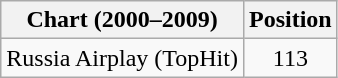<table class="wikitable">
<tr>
<th>Chart (2000–2009)</th>
<th>Position</th>
</tr>
<tr>
<td>Russia Airplay (TopHit)</td>
<td align="center">113</td>
</tr>
</table>
